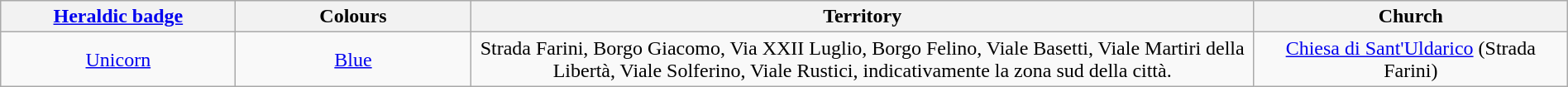<table class="wikitable" width=100% style="text-align: center;">
<tr>
<th width=15%><a href='#'>Heraldic badge</a></th>
<th width=15%>Colours</th>
<th width=50%>Territory</th>
<th width=20%>Church</th>
</tr>
<tr>
<td><a href='#'>Unicorn</a></td>
<td><a href='#'>Blue</a></td>
<td>Strada Farini, Borgo Giacomo, Via XXII Luglio, Borgo Felino, Viale Basetti, Viale Martiri della Libertà, Viale Solferino, Viale Rustici, indicativamente la zona sud della città.</td>
<td><a href='#'>Chiesa di Sant'Uldarico</a> (Strada Farini)</td>
</tr>
</table>
